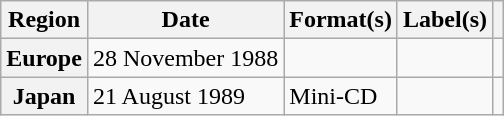<table class="wikitable plainrowheaders">
<tr>
<th scope="col">Region</th>
<th scope="col">Date</th>
<th scope="col">Format(s)</th>
<th scope="col">Label(s)</th>
<th scope="col"></th>
</tr>
<tr>
<th scope="row">Europe</th>
<td>28 November 1988</td>
<td></td>
<td></td>
<td></td>
</tr>
<tr>
<th scope="row">Japan</th>
<td>21 August 1989</td>
<td>Mini-CD</td>
<td></td>
<td></td>
</tr>
</table>
